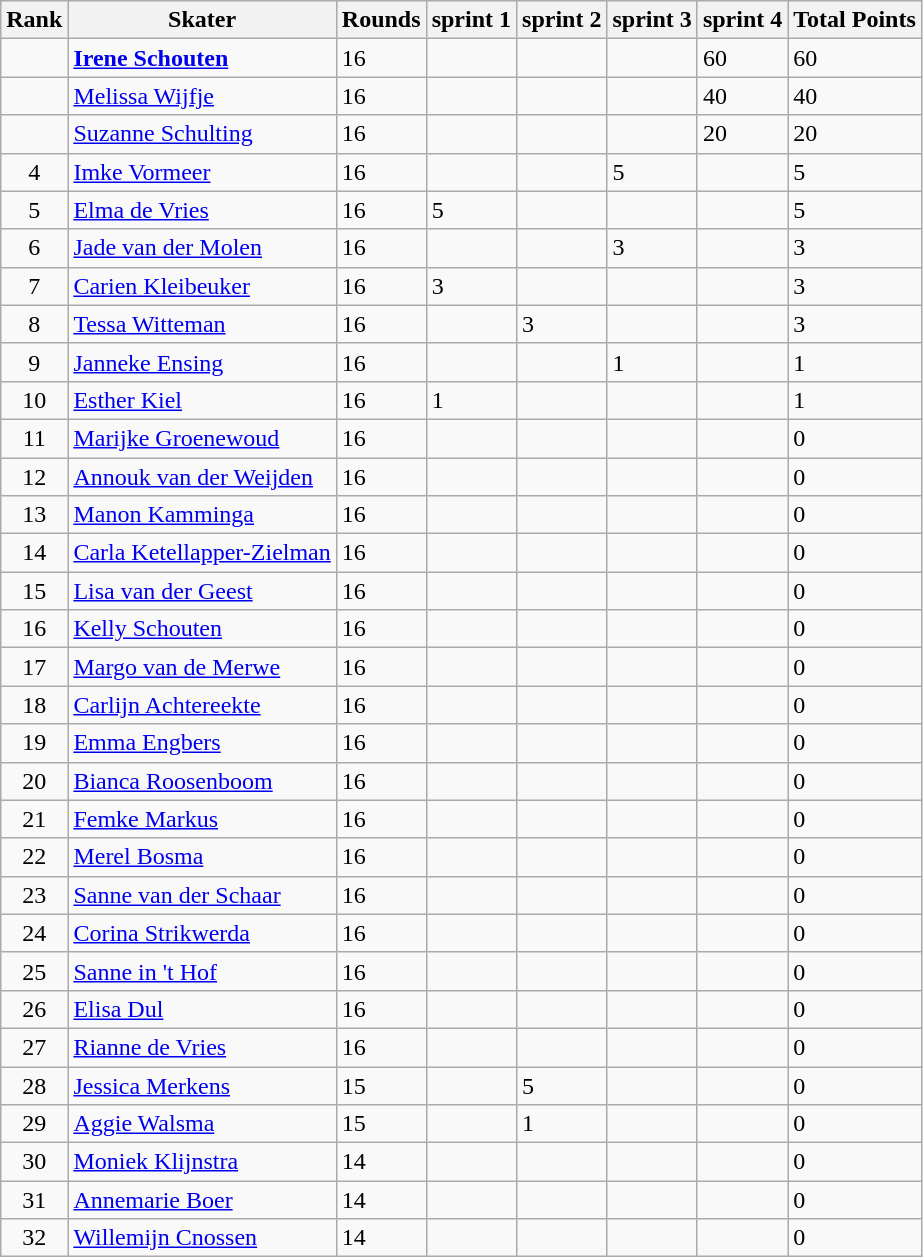<table class="wikitable">
<tr>
<th>Rank</th>
<th>Skater</th>
<th>Rounds</th>
<th>sprint 1</th>
<th>sprint 2</th>
<th>sprint 3</th>
<th>sprint 4</th>
<th>Total Points</th>
</tr>
<tr>
<td align="center"></td>
<td align="left"><strong><a href='#'>Irene Schouten</a></strong></td>
<td>16</td>
<td></td>
<td></td>
<td></td>
<td>60</td>
<td>60</td>
</tr>
<tr>
<td align="center"></td>
<td align="left"><a href='#'>Melissa Wijfje</a></td>
<td>16</td>
<td></td>
<td></td>
<td></td>
<td>40</td>
<td>40</td>
</tr>
<tr>
<td align="center"></td>
<td align="left"><a href='#'>Suzanne Schulting</a></td>
<td>16</td>
<td></td>
<td></td>
<td></td>
<td>20</td>
<td>20</td>
</tr>
<tr>
<td align="center">4</td>
<td align="left"><a href='#'>Imke Vormeer</a></td>
<td>16</td>
<td></td>
<td></td>
<td>5</td>
<td></td>
<td>5</td>
</tr>
<tr>
<td align="center">5</td>
<td align="left"><a href='#'>Elma de Vries</a></td>
<td>16</td>
<td>5</td>
<td></td>
<td></td>
<td></td>
<td>5</td>
</tr>
<tr>
<td align="center">6</td>
<td align="left"><a href='#'>Jade van der Molen</a></td>
<td>16</td>
<td></td>
<td></td>
<td>3</td>
<td></td>
<td>3</td>
</tr>
<tr>
<td align="center">7</td>
<td align="left"><a href='#'>Carien Kleibeuker</a></td>
<td>16</td>
<td>3</td>
<td></td>
<td></td>
<td></td>
<td>3</td>
</tr>
<tr>
<td align="center">8</td>
<td align="left"><a href='#'>Tessa Witteman</a></td>
<td>16</td>
<td></td>
<td>3</td>
<td></td>
<td></td>
<td>3</td>
</tr>
<tr>
<td align="center">9</td>
<td align="left"><a href='#'>Janneke Ensing</a></td>
<td>16</td>
<td></td>
<td></td>
<td>1</td>
<td></td>
<td>1</td>
</tr>
<tr>
<td align="center">10</td>
<td align="left"><a href='#'>Esther Kiel</a></td>
<td>16</td>
<td>1</td>
<td></td>
<td></td>
<td></td>
<td>1</td>
</tr>
<tr>
<td align="center">11</td>
<td align="left"><a href='#'>Marijke Groenewoud</a></td>
<td>16</td>
<td></td>
<td></td>
<td></td>
<td></td>
<td>0</td>
</tr>
<tr>
<td align="center">12</td>
<td align="left"><a href='#'>Annouk van der Weijden</a></td>
<td>16</td>
<td></td>
<td></td>
<td></td>
<td></td>
<td>0</td>
</tr>
<tr>
<td align="center">13</td>
<td align="left"><a href='#'>Manon Kamminga</a></td>
<td>16</td>
<td></td>
<td></td>
<td></td>
<td></td>
<td>0</td>
</tr>
<tr>
<td align="center">14</td>
<td align="left"><a href='#'>Carla Ketellapper-Zielman</a></td>
<td>16</td>
<td></td>
<td></td>
<td></td>
<td></td>
<td>0</td>
</tr>
<tr>
<td align="center">15</td>
<td align="left"><a href='#'>Lisa van der Geest</a></td>
<td>16</td>
<td></td>
<td></td>
<td></td>
<td></td>
<td>0</td>
</tr>
<tr>
<td align="center">16</td>
<td align="left"><a href='#'>Kelly Schouten</a></td>
<td>16</td>
<td></td>
<td></td>
<td></td>
<td></td>
<td>0</td>
</tr>
<tr>
<td align="center">17</td>
<td align="left"><a href='#'>Margo van de Merwe</a></td>
<td>16</td>
<td></td>
<td></td>
<td></td>
<td></td>
<td>0</td>
</tr>
<tr>
<td align="center">18</td>
<td align="left"><a href='#'>Carlijn Achtereekte</a></td>
<td>16</td>
<td></td>
<td></td>
<td></td>
<td></td>
<td>0</td>
</tr>
<tr>
<td align="center">19</td>
<td align="left"><a href='#'>Emma Engbers</a></td>
<td>16</td>
<td></td>
<td></td>
<td></td>
<td></td>
<td>0</td>
</tr>
<tr>
<td align="center">20</td>
<td align="left"><a href='#'>Bianca Roosenboom</a></td>
<td>16</td>
<td></td>
<td></td>
<td></td>
<td></td>
<td>0</td>
</tr>
<tr>
<td align="center">21</td>
<td align="left"><a href='#'>Femke Markus</a></td>
<td>16</td>
<td></td>
<td></td>
<td></td>
<td></td>
<td>0</td>
</tr>
<tr>
<td align="center">22</td>
<td align="left"><a href='#'>Merel Bosma</a></td>
<td>16</td>
<td></td>
<td></td>
<td></td>
<td></td>
<td>0</td>
</tr>
<tr>
<td align="center">23</td>
<td align="left"><a href='#'>Sanne van der Schaar</a></td>
<td>16</td>
<td></td>
<td></td>
<td></td>
<td></td>
<td>0</td>
</tr>
<tr>
<td align="center">24</td>
<td align="left"><a href='#'>Corina Strikwerda</a></td>
<td>16</td>
<td></td>
<td></td>
<td></td>
<td></td>
<td>0</td>
</tr>
<tr>
<td align="center">25</td>
<td align="left"><a href='#'>Sanne in 't Hof</a></td>
<td>16</td>
<td></td>
<td></td>
<td></td>
<td></td>
<td>0</td>
</tr>
<tr>
<td align="center">26</td>
<td align="left"><a href='#'>Elisa Dul</a></td>
<td>16</td>
<td></td>
<td></td>
<td></td>
<td></td>
<td>0</td>
</tr>
<tr>
<td align="center">27</td>
<td align="left"><a href='#'>Rianne de Vries</a></td>
<td>16</td>
<td></td>
<td></td>
<td></td>
<td></td>
<td>0</td>
</tr>
<tr>
<td align="center">28</td>
<td align="left"><a href='#'>Jessica Merkens</a></td>
<td>15</td>
<td></td>
<td>5</td>
<td></td>
<td></td>
<td>0</td>
</tr>
<tr>
<td align="center">29</td>
<td align="left"><a href='#'>Aggie Walsma</a></td>
<td>15</td>
<td></td>
<td>1</td>
<td></td>
<td></td>
<td>0</td>
</tr>
<tr>
<td align="center">30</td>
<td align="left"><a href='#'>Moniek Klijnstra</a></td>
<td>14</td>
<td></td>
<td></td>
<td></td>
<td></td>
<td>0</td>
</tr>
<tr>
<td align="center">31</td>
<td align="left"><a href='#'>Annemarie Boer</a></td>
<td>14</td>
<td></td>
<td></td>
<td></td>
<td></td>
<td>0</td>
</tr>
<tr>
<td align="center">32</td>
<td align="left"><a href='#'>Willemijn Cnossen</a></td>
<td>14</td>
<td></td>
<td></td>
<td></td>
<td></td>
<td>0</td>
</tr>
</table>
